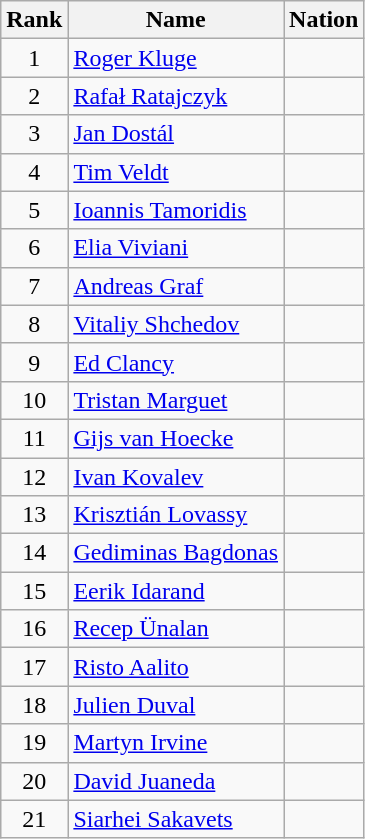<table class="wikitable sortable" style="text-align:center">
<tr>
<th>Rank</th>
<th>Name</th>
<th>Nation</th>
</tr>
<tr>
<td>1</td>
<td align=left><a href='#'>Roger Kluge</a></td>
<td align=left></td>
</tr>
<tr>
<td>2</td>
<td align=left><a href='#'>Rafał Ratajczyk</a></td>
<td align=left></td>
</tr>
<tr>
<td>3</td>
<td align=left><a href='#'>Jan Dostál</a></td>
<td align=left></td>
</tr>
<tr>
<td>4</td>
<td align=left><a href='#'>Tim Veldt</a></td>
<td align=left></td>
</tr>
<tr>
<td>5</td>
<td align=left><a href='#'>Ioannis Tamoridis</a></td>
<td align=left></td>
</tr>
<tr>
<td>6</td>
<td align=left><a href='#'>Elia Viviani</a></td>
<td align=left></td>
</tr>
<tr>
<td>7</td>
<td align=left><a href='#'>Andreas Graf</a></td>
<td align=left></td>
</tr>
<tr>
<td>8</td>
<td align=left><a href='#'>Vitaliy Shchedov</a></td>
<td align=left></td>
</tr>
<tr>
<td>9</td>
<td align=left><a href='#'>Ed Clancy</a></td>
<td align=left></td>
</tr>
<tr>
<td>10</td>
<td align=left><a href='#'>Tristan Marguet</a></td>
<td align=left></td>
</tr>
<tr>
<td>11</td>
<td align=left><a href='#'>Gijs van Hoecke</a></td>
<td align=left></td>
</tr>
<tr>
<td>12</td>
<td align=left><a href='#'>Ivan Kovalev</a></td>
<td align=left></td>
</tr>
<tr>
<td>13</td>
<td align=left><a href='#'>Krisztián Lovassy</a></td>
<td align=left></td>
</tr>
<tr>
<td>14</td>
<td align=left><a href='#'>Gediminas Bagdonas</a></td>
<td align=left></td>
</tr>
<tr>
<td>15</td>
<td align=left><a href='#'>Eerik Idarand</a></td>
<td align=left></td>
</tr>
<tr>
<td>16</td>
<td align=left><a href='#'>Recep Ünalan</a></td>
<td align=left></td>
</tr>
<tr>
<td>17</td>
<td align=left><a href='#'>Risto Aalito</a></td>
<td align=left></td>
</tr>
<tr>
<td>18</td>
<td align=left><a href='#'>Julien Duval</a></td>
<td align=left></td>
</tr>
<tr>
<td>19</td>
<td align=left><a href='#'>Martyn Irvine</a></td>
<td align=left></td>
</tr>
<tr>
<td>20</td>
<td align=left><a href='#'>David Juaneda</a></td>
<td align=left></td>
</tr>
<tr>
<td>21</td>
<td align=left><a href='#'>Siarhei Sakavets</a></td>
<td align=left></td>
</tr>
</table>
